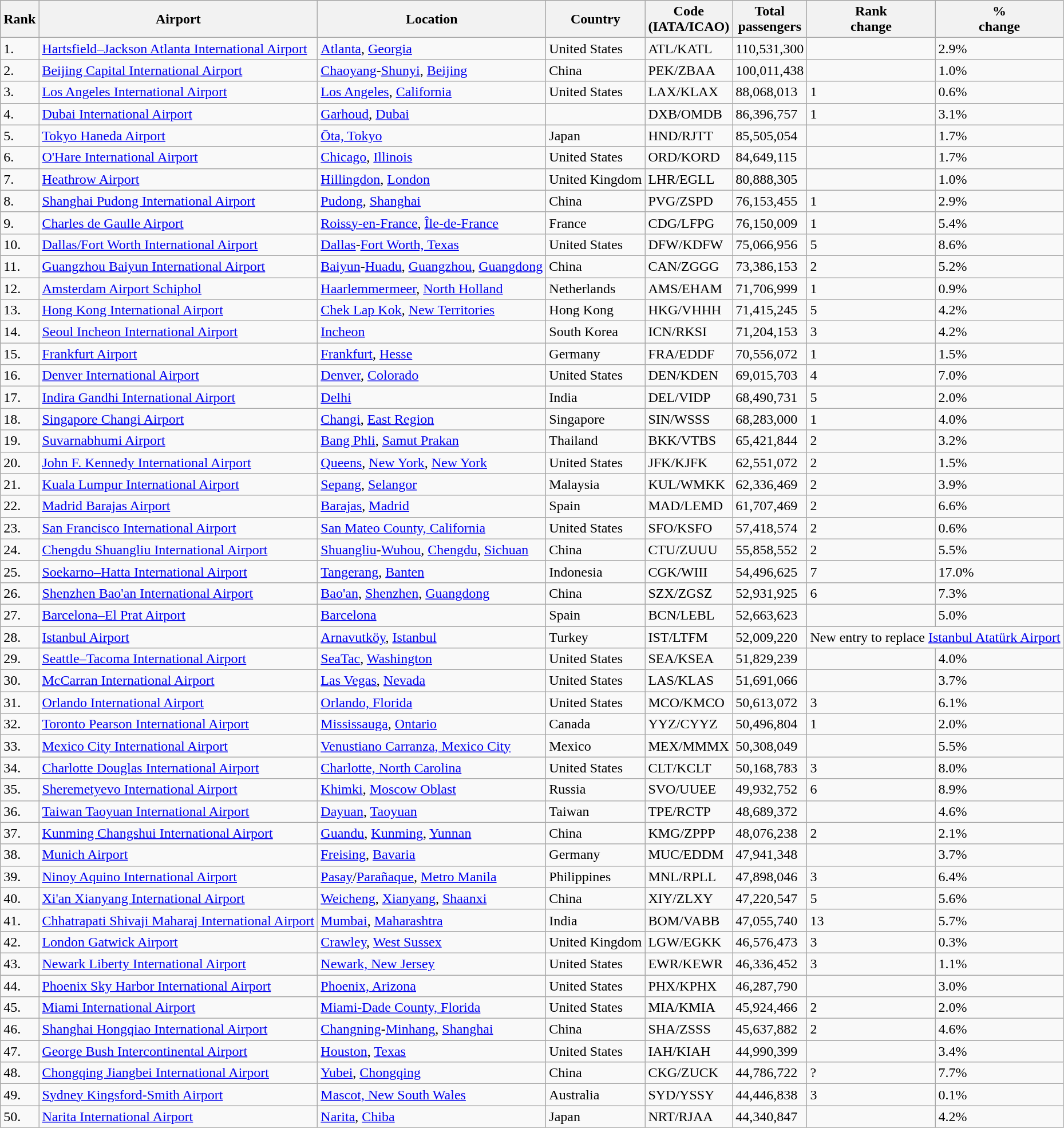<table class="wikitable sortable sticky-header"  width= align=>
<tr style="background:lightgrey;">
<th>Rank</th>
<th>Airport</th>
<th>Location</th>
<th>Country</th>
<th>Code<br>(IATA/ICAO)</th>
<th>Total<br>passengers</th>
<th>Rank<br>change</th>
<th>%<br>change</th>
</tr>
<tr>
<td>1.</td>
<td> <a href='#'>Hartsfield–Jackson Atlanta International Airport</a></td>
<td><a href='#'>Atlanta</a>, <a href='#'>Georgia</a></td>
<td>United States</td>
<td>ATL/KATL</td>
<td>110,531,300</td>
<td></td>
<td>2.9%</td>
</tr>
<tr>
<td>2.</td>
<td> <a href='#'>Beijing Capital International Airport</a></td>
<td><a href='#'>Chaoyang</a>-<a href='#'>Shunyi</a>, <a href='#'>Beijing</a></td>
<td>China</td>
<td>PEK/ZBAA</td>
<td>100,011,438</td>
<td></td>
<td>1.0%</td>
</tr>
<tr>
<td>3.</td>
<td> <a href='#'>Los Angeles International Airport</a></td>
<td><a href='#'>Los Angeles</a>, <a href='#'>California</a></td>
<td>United States</td>
<td>LAX/KLAX</td>
<td>88,068,013</td>
<td>1</td>
<td>0.6%</td>
</tr>
<tr>
<td>4.</td>
<td> <a href='#'>Dubai International Airport</a></td>
<td><a href='#'>Garhoud</a>, <a href='#'>Dubai</a></td>
<td></td>
<td>DXB/OMDB</td>
<td>86,396,757</td>
<td>1</td>
<td>3.1%</td>
</tr>
<tr>
<td>5.</td>
<td> <a href='#'>Tokyo Haneda Airport</a></td>
<td><a href='#'>Ōta, Tokyo</a></td>
<td>Japan</td>
<td>HND/RJTT</td>
<td>85,505,054</td>
<td></td>
<td>1.7%</td>
</tr>
<tr>
<td>6.</td>
<td> <a href='#'>O'Hare International Airport</a></td>
<td><a href='#'>Chicago</a>, <a href='#'>Illinois</a></td>
<td>United States</td>
<td>ORD/KORD</td>
<td>84,649,115</td>
<td></td>
<td>1.7%</td>
</tr>
<tr>
<td>7.</td>
<td> <a href='#'>Heathrow Airport</a></td>
<td><a href='#'>Hillingdon</a>, <a href='#'>London</a></td>
<td>United Kingdom</td>
<td>LHR/EGLL</td>
<td>80,888,305</td>
<td></td>
<td>1.0%</td>
</tr>
<tr>
<td>8.</td>
<td> <a href='#'>Shanghai Pudong International Airport</a></td>
<td><a href='#'>Pudong</a>, <a href='#'>Shanghai</a></td>
<td>China</td>
<td>PVG/ZSPD</td>
<td>76,153,455</td>
<td>1</td>
<td>2.9%</td>
</tr>
<tr>
<td>9.</td>
<td> <a href='#'>Charles de Gaulle Airport</a></td>
<td><a href='#'>Roissy-en-France</a>, <a href='#'>Île-de-France</a></td>
<td>France</td>
<td>CDG/LFPG</td>
<td>76,150,009</td>
<td>1</td>
<td>5.4%</td>
</tr>
<tr>
<td>10.</td>
<td> <a href='#'>Dallas/Fort Worth International Airport</a></td>
<td><a href='#'>Dallas</a>-<a href='#'>Fort Worth, Texas</a></td>
<td>United States</td>
<td>DFW/KDFW</td>
<td>75,066,956</td>
<td>5</td>
<td>8.6%</td>
</tr>
<tr>
<td>11.</td>
<td> <a href='#'>Guangzhou Baiyun International Airport</a></td>
<td><a href='#'>Baiyun</a>-<a href='#'>Huadu</a>, <a href='#'>Guangzhou</a>, <a href='#'>Guangdong</a></td>
<td>China</td>
<td>CAN/ZGGG</td>
<td>73,386,153</td>
<td>2</td>
<td>5.2%</td>
</tr>
<tr>
<td>12.</td>
<td> <a href='#'>Amsterdam Airport Schiphol</a></td>
<td><a href='#'>Haarlemmermeer</a>, <a href='#'>North Holland</a></td>
<td>Netherlands</td>
<td>AMS/EHAM</td>
<td>71,706,999</td>
<td>1</td>
<td>0.9%</td>
</tr>
<tr>
<td>13.</td>
<td> <a href='#'>Hong Kong International Airport</a></td>
<td><a href='#'>Chek Lap Kok</a>, <a href='#'>New Territories</a></td>
<td>Hong Kong</td>
<td>HKG/VHHH</td>
<td>71,415,245</td>
<td>5</td>
<td>4.2%</td>
</tr>
<tr>
<td>14.</td>
<td> <a href='#'>Seoul Incheon International Airport</a></td>
<td><a href='#'>Incheon</a></td>
<td>South Korea</td>
<td>ICN/RKSI</td>
<td>71,204,153</td>
<td>3</td>
<td>4.2%</td>
</tr>
<tr>
<td>15.</td>
<td> <a href='#'>Frankfurt Airport</a></td>
<td><a href='#'>Frankfurt</a>, <a href='#'>Hesse</a></td>
<td>Germany</td>
<td>FRA/EDDF</td>
<td>70,556,072</td>
<td>1</td>
<td>1.5%</td>
</tr>
<tr>
<td>16.</td>
<td> <a href='#'>Denver International Airport</a></td>
<td><a href='#'>Denver</a>, <a href='#'>Colorado</a></td>
<td>United States</td>
<td>DEN/KDEN</td>
<td>69,015,703</td>
<td>4</td>
<td>7.0%</td>
</tr>
<tr>
<td>17.</td>
<td> <a href='#'>Indira Gandhi International Airport</a></td>
<td><a href='#'>Delhi</a></td>
<td>India</td>
<td>DEL/VIDP</td>
<td>68,490,731</td>
<td>5</td>
<td>2.0%</td>
</tr>
<tr>
<td>18.</td>
<td> <a href='#'>Singapore Changi Airport</a></td>
<td><a href='#'>Changi</a>, <a href='#'>East Region</a></td>
<td>Singapore</td>
<td>SIN/WSSS</td>
<td>68,283,000</td>
<td>1</td>
<td>4.0%</td>
</tr>
<tr>
<td>19.</td>
<td> <a href='#'>Suvarnabhumi Airport</a></td>
<td><a href='#'>Bang Phli</a>, <a href='#'>Samut Prakan</a></td>
<td>Thailand</td>
<td>BKK/VTBS</td>
<td>65,421,844</td>
<td>2</td>
<td>3.2%</td>
</tr>
<tr>
<td>20.</td>
<td> <a href='#'>John F. Kennedy International Airport</a></td>
<td><a href='#'>Queens</a>, <a href='#'>New York</a>, <a href='#'>New York</a></td>
<td>United States</td>
<td>JFK/KJFK</td>
<td>62,551,072</td>
<td>2</td>
<td>1.5%</td>
</tr>
<tr>
<td>21.</td>
<td> <a href='#'>Kuala Lumpur International Airport</a></td>
<td><a href='#'>Sepang</a>, <a href='#'>Selangor</a></td>
<td>Malaysia</td>
<td>KUL/WMKK</td>
<td>62,336,469</td>
<td>2</td>
<td>3.9%</td>
</tr>
<tr>
<td>22.</td>
<td> <a href='#'>Madrid Barajas Airport</a></td>
<td><a href='#'>Barajas</a>, <a href='#'>Madrid</a></td>
<td>Spain</td>
<td>MAD/LEMD</td>
<td>61,707,469</td>
<td>2</td>
<td>6.6%</td>
</tr>
<tr>
<td>23.</td>
<td> <a href='#'>San Francisco International Airport</a></td>
<td><a href='#'>San Mateo County, California</a></td>
<td>United States</td>
<td>SFO/KSFO</td>
<td>57,418,574</td>
<td>2</td>
<td>0.6%</td>
</tr>
<tr>
<td>24.</td>
<td> <a href='#'>Chengdu Shuangliu International Airport</a></td>
<td><a href='#'>Shuangliu</a>-<a href='#'>Wuhou</a>, <a href='#'>Chengdu</a>, <a href='#'>Sichuan</a></td>
<td>China</td>
<td>CTU/ZUUU</td>
<td>55,858,552</td>
<td>2</td>
<td>5.5%</td>
</tr>
<tr>
<td>25.</td>
<td> <a href='#'>Soekarno–Hatta International Airport</a></td>
<td><a href='#'>Tangerang</a>, <a href='#'>Banten</a></td>
<td>Indonesia</td>
<td>CGK/WIII</td>
<td>54,496,625</td>
<td>7</td>
<td>17.0%</td>
</tr>
<tr>
<td>26.</td>
<td> <a href='#'>Shenzhen Bao'an International Airport</a></td>
<td><a href='#'>Bao'an</a>, <a href='#'>Shenzhen</a>, <a href='#'>Guangdong</a></td>
<td>China</td>
<td>SZX/ZGSZ</td>
<td>52,931,925</td>
<td>6</td>
<td>7.3%</td>
</tr>
<tr>
<td>27.</td>
<td> <a href='#'>Barcelona–El Prat Airport</a></td>
<td><a href='#'>Barcelona</a></td>
<td>Spain</td>
<td>BCN/LEBL</td>
<td>52,663,623</td>
<td></td>
<td>5.0%</td>
</tr>
<tr>
<td>28.</td>
<td> <a href='#'>Istanbul Airport</a></td>
<td><a href='#'>Arnavutköy</a>, <a href='#'>Istanbul</a></td>
<td>Turkey</td>
<td>IST/LTFM</td>
<td>52,009,220</td>
<td colspan="2" style="text-align:center;">New entry to replace <a href='#'>Istanbul Atatürk Airport</a></td>
</tr>
<tr>
<td>29.</td>
<td> <a href='#'>Seattle–Tacoma International Airport</a></td>
<td><a href='#'>SeaTac</a>, <a href='#'>Washington</a></td>
<td>United States</td>
<td>SEA/KSEA</td>
<td>51,829,239</td>
<td></td>
<td>4.0%</td>
</tr>
<tr>
<td>30.</td>
<td> <a href='#'>McCarran International Airport</a></td>
<td><a href='#'>Las Vegas</a>, <a href='#'>Nevada</a></td>
<td>United States</td>
<td>LAS/KLAS</td>
<td>51,691,066</td>
<td></td>
<td>3.7%</td>
</tr>
<tr>
<td>31.</td>
<td> <a href='#'>Orlando International Airport</a></td>
<td><a href='#'>Orlando, Florida</a></td>
<td>United States</td>
<td>MCO/KMCO</td>
<td>50,613,072</td>
<td>3</td>
<td>6.1%</td>
</tr>
<tr>
<td>32.</td>
<td> <a href='#'>Toronto Pearson International Airport</a></td>
<td><a href='#'>Mississauga</a>, <a href='#'>Ontario</a></td>
<td>Canada</td>
<td>YYZ/CYYZ</td>
<td>50,496,804</td>
<td>1</td>
<td>2.0%</td>
</tr>
<tr>
<td>33.</td>
<td> <a href='#'>Mexico City International Airport</a></td>
<td><a href='#'>Venustiano Carranza, Mexico City</a></td>
<td>Mexico</td>
<td>MEX/MMMX</td>
<td>50,308,049</td>
<td></td>
<td>5.5%</td>
</tr>
<tr>
<td>34.</td>
<td> <a href='#'>Charlotte Douglas International Airport</a></td>
<td><a href='#'>Charlotte, North Carolina</a></td>
<td>United States</td>
<td>CLT/KCLT</td>
<td>50,168,783</td>
<td>3</td>
<td>8.0%</td>
</tr>
<tr>
<td>35.</td>
<td> <a href='#'>Sheremetyevo International Airport</a></td>
<td><a href='#'>Khimki</a>, <a href='#'>Moscow Oblast</a></td>
<td>Russia</td>
<td>SVO/UUEE</td>
<td>49,932,752</td>
<td>6</td>
<td>8.9%</td>
</tr>
<tr>
<td>36.</td>
<td> <a href='#'>Taiwan Taoyuan International Airport</a></td>
<td><a href='#'>Dayuan</a>, <a href='#'>Taoyuan</a></td>
<td>Taiwan</td>
<td>TPE/RCTP</td>
<td>48,689,372</td>
<td></td>
<td>4.6%</td>
</tr>
<tr>
<td>37.</td>
<td> <a href='#'>Kunming Changshui International Airport</a></td>
<td><a href='#'>Guandu</a>, <a href='#'>Kunming</a>, <a href='#'>Yunnan</a></td>
<td>China</td>
<td>KMG/ZPPP</td>
<td>48,076,238</td>
<td>2</td>
<td>2.1%</td>
</tr>
<tr>
<td>38.</td>
<td> <a href='#'>Munich Airport</a></td>
<td><a href='#'>Freising</a>, <a href='#'>Bavaria</a></td>
<td>Germany</td>
<td>MUC/EDDM</td>
<td>47,941,348</td>
<td></td>
<td>3.7%</td>
</tr>
<tr>
<td>39.</td>
<td> <a href='#'>Ninoy Aquino International Airport</a></td>
<td><a href='#'>Pasay</a>/<a href='#'>Parañaque</a>, <a href='#'>Metro Manila</a></td>
<td>Philippines</td>
<td>MNL/RPLL</td>
<td>47,898,046</td>
<td>3</td>
<td>6.4%</td>
</tr>
<tr>
<td>40.</td>
<td> <a href='#'>Xi'an Xianyang International Airport</a></td>
<td><a href='#'>Weicheng</a>, <a href='#'>Xianyang</a>, <a href='#'>Shaanxi</a></td>
<td>China</td>
<td>XIY/ZLXY</td>
<td>47,220,547</td>
<td>5</td>
<td>5.6%</td>
</tr>
<tr>
<td>41.</td>
<td> <a href='#'>Chhatrapati Shivaji Maharaj International Airport</a></td>
<td><a href='#'>Mumbai</a>, <a href='#'>Maharashtra</a></td>
<td>India</td>
<td>BOM/VABB</td>
<td>47,055,740</td>
<td>13</td>
<td>5.7%</td>
</tr>
<tr>
<td>42.</td>
<td> <a href='#'>London Gatwick Airport</a></td>
<td><a href='#'>Crawley</a>, <a href='#'>West Sussex</a></td>
<td>United Kingdom</td>
<td>LGW/EGKK</td>
<td>46,576,473</td>
<td>3</td>
<td>0.3%</td>
</tr>
<tr>
<td>43.</td>
<td> <a href='#'>Newark Liberty International Airport</a></td>
<td><a href='#'>Newark, New Jersey</a></td>
<td>United States</td>
<td>EWR/KEWR</td>
<td>46,336,452</td>
<td>3</td>
<td>1.1%</td>
</tr>
<tr>
<td>44.</td>
<td> <a href='#'>Phoenix Sky Harbor International Airport</a></td>
<td><a href='#'>Phoenix, Arizona</a></td>
<td>United States</td>
<td>PHX/KPHX</td>
<td>46,287,790</td>
<td></td>
<td>3.0%</td>
</tr>
<tr>
<td>45.</td>
<td> <a href='#'>Miami International Airport</a></td>
<td><a href='#'>Miami-Dade County, Florida</a></td>
<td>United States</td>
<td>MIA/KMIA</td>
<td>45,924,466</td>
<td>2</td>
<td>2.0%</td>
</tr>
<tr>
<td>46.</td>
<td> <a href='#'>Shanghai Hongqiao International Airport</a></td>
<td><a href='#'>Changning</a>-<a href='#'>Minhang</a>, <a href='#'>Shanghai</a></td>
<td>China</td>
<td>SHA/ZSSS</td>
<td>45,637,882</td>
<td>2</td>
<td>4.6%</td>
</tr>
<tr>
<td>47.</td>
<td> <a href='#'>George Bush Intercontinental Airport</a></td>
<td><a href='#'>Houston</a>, <a href='#'>Texas</a></td>
<td>United States</td>
<td>IAH/KIAH</td>
<td>44,990,399</td>
<td></td>
<td>3.4%</td>
</tr>
<tr>
<td>48.</td>
<td> <a href='#'>Chongqing Jiangbei International Airport</a></td>
<td><a href='#'>Yubei</a>, <a href='#'>Chongqing</a></td>
<td>China</td>
<td>CKG/ZUCK</td>
<td>44,786,722</td>
<td>?</td>
<td>7.7%</td>
</tr>
<tr>
<td>49.</td>
<td> <a href='#'>Sydney Kingsford-Smith Airport</a></td>
<td><a href='#'>Mascot, New South Wales</a></td>
<td>Australia</td>
<td>SYD/YSSY</td>
<td>44,446,838</td>
<td>3</td>
<td>0.1%</td>
</tr>
<tr>
<td>50.</td>
<td> <a href='#'>Narita International Airport</a></td>
<td><a href='#'>Narita</a>, <a href='#'>Chiba</a></td>
<td>Japan</td>
<td>NRT/RJAA</td>
<td>44,340,847</td>
<td></td>
<td>4.2%</td>
</tr>
</table>
